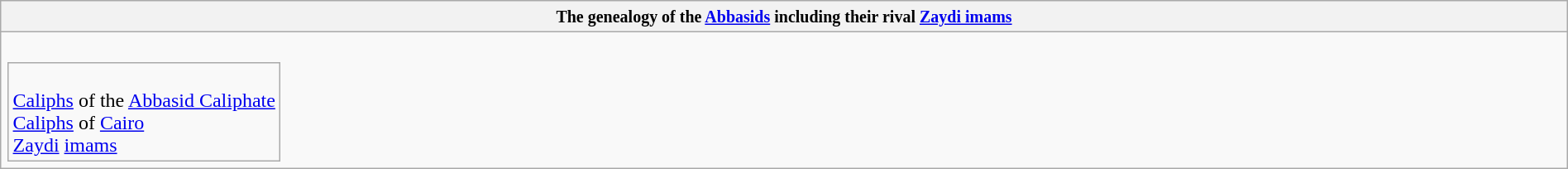<table class="wikitable collapsible collapsed" border="1" style="width:100%; text-align:center;">
<tr>
<th><small>The genealogy of the <a href='#'>Abbasids</a> including their rival <a href='#'>Zaydi imams</a> </small></th>
</tr>
<tr>
<td><br><table - style="vertical-align:top">
<tr>
<td colspan=100% style="text-align:left"><br> <a href='#'>Caliphs</a> of the <a href='#'>Abbasid Caliphate</a><br>
 <a href='#'>Caliphs</a> of <a href='#'>Cairo</a><br>
 <a href='#'>Zaydi</a> <a href='#'>imams</a></td>
</tr>
</table>





































































</td>
</tr>
</table>
